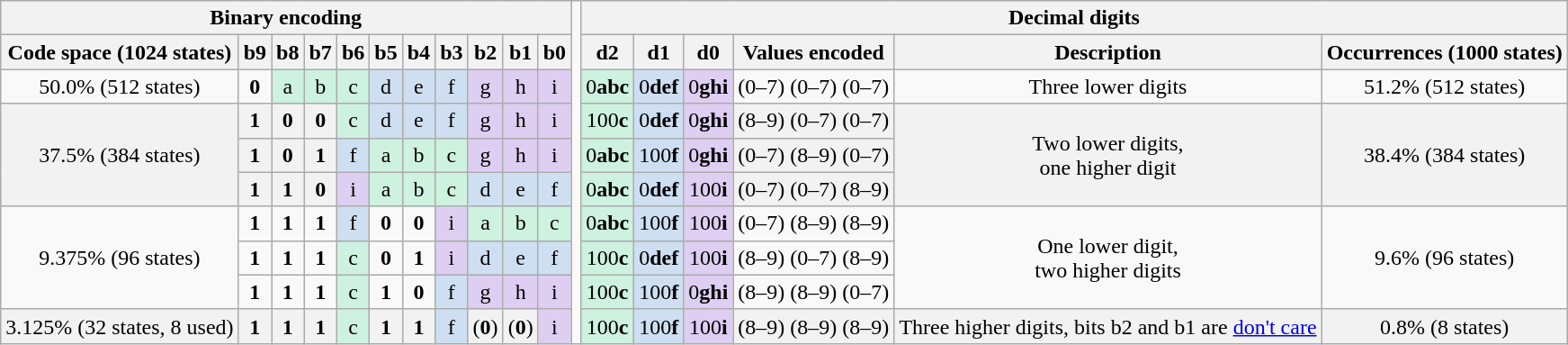<table class="wikitable" border="1" style="text-align:center">
<tr>
<th scope="col" colspan="11">Binary encoding</th>
<td rowspan="10"></td>
<th scope="col" colspan="6">Decimal digits</th>
</tr>
<tr>
<th scope="col">Code space (1024 states)</th>
<th scope="col">b9</th>
<th scope="col">b8</th>
<th scope="col">b7</th>
<th scope="col">b6</th>
<th scope="col">b5</th>
<th scope="col">b4</th>
<th scope="col">b3</th>
<th scope="col">b2</th>
<th scope="col">b1</th>
<th scope="col">b0</th>
<th scope="col">d2</th>
<th scope="col">d1</th>
<th scope="col">d0</th>
<th scope="col">Values encoded</th>
<th scope="col">Description</th>
<th scope="col">Occurrences (1000 states)</th>
</tr>
<tr>
<td>50.0% (512 states)</td>
<td><strong>0</strong></td>
<td bgcolor=#cef2e0>a</td>
<td bgcolor=#cef2e0>b</td>
<td bgcolor=#cef2e0>c</td>
<td bgcolor=#cedff2>d</td>
<td bgcolor=#cedff2>e</td>
<td bgcolor=#cedff2>f</td>
<td bgcolor=#ddcef2>g</td>
<td bgcolor=#ddcef2>h</td>
<td bgcolor=#ddcef2>i</td>
<td bgcolor=#cef2e0>0<strong>abc</strong></td>
<td bgcolor=#cedff2>0<strong>def</strong></td>
<td bgcolor=#ddcef2>0<strong>ghi</strong></td>
<td>(0–7) (0–7) (0–7)</td>
<td>Three lower digits</td>
<td>51.2% (512 states)</td>
</tr>
<tr bgcolor=#f2f2f2>
<td rowspan=3>37.5% (384 states)</td>
<td><strong>1</strong></td>
<td><strong>0</strong></td>
<td><strong>0</strong></td>
<td bgcolor=#cef2e0>c</td>
<td bgcolor=#cedff2>d</td>
<td bgcolor=#cedff2>e</td>
<td bgcolor=#cedff2>f</td>
<td bgcolor=#ddcef2>g</td>
<td bgcolor=#ddcef2>h</td>
<td bgcolor=#ddcef2>i</td>
<td bgcolor=#cef2e0>100<strong>c</strong></td>
<td bgcolor=#cedff2>0<strong>def</strong></td>
<td bgcolor=#ddcef2>0<strong>ghi</strong></td>
<td>(8–9) (0–7) (0–7)</td>
<td rowspan=3>Two lower digits,<br>one higher digit</td>
<td rowspan=3>38.4% (384 states)</td>
</tr>
<tr bgcolor=#f2f2f2>
<td><strong>1</strong></td>
<td><strong>0</strong></td>
<td><strong>1</strong></td>
<td bgcolor=#cedff2>f</td>
<td bgcolor=#cef2e0>a</td>
<td bgcolor=#cef2e0>b</td>
<td bgcolor=#cef2e0>c</td>
<td bgcolor=#ddcef2>g</td>
<td bgcolor=#ddcef2>h</td>
<td bgcolor=#ddcef2>i</td>
<td bgcolor=#cef2e0>0<strong>abc</strong></td>
<td bgcolor=#cedff2>100<strong>f</strong></td>
<td bgcolor=#ddcef2>0<strong>ghi</strong></td>
<td>(0–7) (8–9) (0–7)</td>
</tr>
<tr bgcolor=#f2f2f2>
<td><strong>1</strong></td>
<td><strong>1</strong></td>
<td><strong>0</strong></td>
<td bgcolor=#ddcef2>i</td>
<td bgcolor=#cef2e0>a</td>
<td bgcolor=#cef2e0>b</td>
<td bgcolor=#cef2e0>c</td>
<td bgcolor=#cedff2>d</td>
<td bgcolor=#cedff2>e</td>
<td bgcolor=#cedff2>f</td>
<td bgcolor=#cef2e0>0<strong>abc</strong></td>
<td bgcolor=#cedff2>0<strong>def</strong></td>
<td bgcolor=#ddcef2>100<strong>i</strong></td>
<td>(0–7) (0–7) (8–9)</td>
</tr>
<tr>
<td rowspan=3>9.375% (96 states)</td>
<td><strong>1</strong></td>
<td><strong>1</strong></td>
<td><strong>1</strong></td>
<td bgcolor=#cedff2>f</td>
<td><strong>0</strong></td>
<td><strong>0</strong></td>
<td bgcolor=#ddcef2>i</td>
<td bgcolor=#cef2e0>a</td>
<td bgcolor=#cef2e0>b</td>
<td bgcolor=#cef2e0>c</td>
<td bgcolor=#cef2e0>0<strong>abc</strong></td>
<td bgcolor=#cedff2>100<strong>f</strong></td>
<td bgcolor=#ddcef2>100<strong>i</strong></td>
<td>(0–7) (8–9) (8–9)</td>
<td rowspan=3>One lower digit,<br>two higher digits</td>
<td rowspan=3>9.6% (96 states)</td>
</tr>
<tr>
<td><strong>1</strong></td>
<td><strong>1</strong></td>
<td><strong>1</strong></td>
<td bgcolor=#cef2e0>c</td>
<td><strong>0</strong></td>
<td><strong>1</strong></td>
<td bgcolor=#ddcef2>i</td>
<td bgcolor=#cedff2>d</td>
<td bgcolor=#cedff2>e</td>
<td bgcolor=#cedff2>f</td>
<td bgcolor=#cef2e0>100<strong>c</strong></td>
<td bgcolor=#cedff2>0<strong>def</strong></td>
<td bgcolor=#ddcef2>100<strong>i</strong></td>
<td>(8–9) (0–7) (8–9)</td>
</tr>
<tr>
<td><strong>1</strong></td>
<td><strong>1</strong></td>
<td><strong>1</strong></td>
<td bgcolor=#cef2e0>c</td>
<td><strong>1</strong></td>
<td><strong>0</strong></td>
<td bgcolor=#cedff2>f</td>
<td bgcolor=#ddcef2>g</td>
<td bgcolor=#ddcef2>h</td>
<td bgcolor=#ddcef2>i</td>
<td bgcolor=#cef2e0>100<strong>c</strong></td>
<td bgcolor=#cedff2>100<strong>f</strong></td>
<td bgcolor=#ddcef2>0<strong>ghi</strong></td>
<td>(8–9) (8–9) (0–7)</td>
</tr>
<tr bgcolor=#f2f2f2>
<td>3.125% (32 states, 8 used)</td>
<td><strong>1</strong></td>
<td><strong>1</strong></td>
<td><strong>1</strong></td>
<td bgcolor=#cef2e0>c</td>
<td><strong>1</strong></td>
<td><strong>1</strong></td>
<td bgcolor=#cedff2>f</td>
<td>(<strong>0</strong>)</td>
<td>(<strong>0</strong>)</td>
<td bgcolor=#ddcef2>i</td>
<td bgcolor=#cef2e0>100<strong>c</strong></td>
<td bgcolor=#cedff2>100<strong>f</strong></td>
<td bgcolor=#ddcef2>100<strong>i</strong></td>
<td>(8–9) (8–9) (8–9)</td>
<td>Three higher digits, bits b2 and b1 are <a href='#'>don't care</a></td>
<td>0.8% (8 states)</td>
</tr>
</table>
